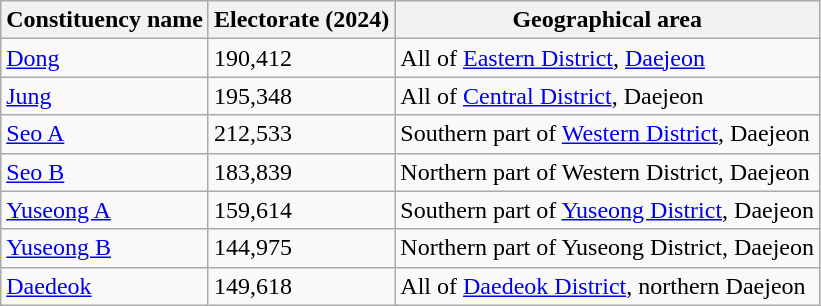<table class="wikitable">
<tr>
<th>Constituency name</th>
<th>Electorate (2024)</th>
<th>Geographical area</th>
</tr>
<tr>
<td><a href='#'>Dong</a></td>
<td>190,412</td>
<td>All of <a href='#'>Eastern District</a>, <a href='#'>Daejeon</a></td>
</tr>
<tr>
<td><a href='#'>Jung</a></td>
<td>195,348</td>
<td>All of <a href='#'>Central District</a>, Daejeon</td>
</tr>
<tr>
<td><a href='#'>Seo A</a></td>
<td>212,533</td>
<td>Southern part of <a href='#'>Western District</a>, Daejeon</td>
</tr>
<tr>
<td><a href='#'>Seo B</a></td>
<td>183,839</td>
<td>Northern part of Western District, Daejeon</td>
</tr>
<tr>
<td><a href='#'>Yuseong A</a></td>
<td>159,614</td>
<td>Southern part of <a href='#'>Yuseong District</a>, Daejeon</td>
</tr>
<tr>
<td><a href='#'>Yuseong B</a></td>
<td>144,975</td>
<td>Northern part of Yuseong District, Daejeon</td>
</tr>
<tr>
<td><a href='#'>Daedeok</a></td>
<td>149,618</td>
<td>All of <a href='#'>Daedeok District</a>, northern Daejeon</td>
</tr>
</table>
